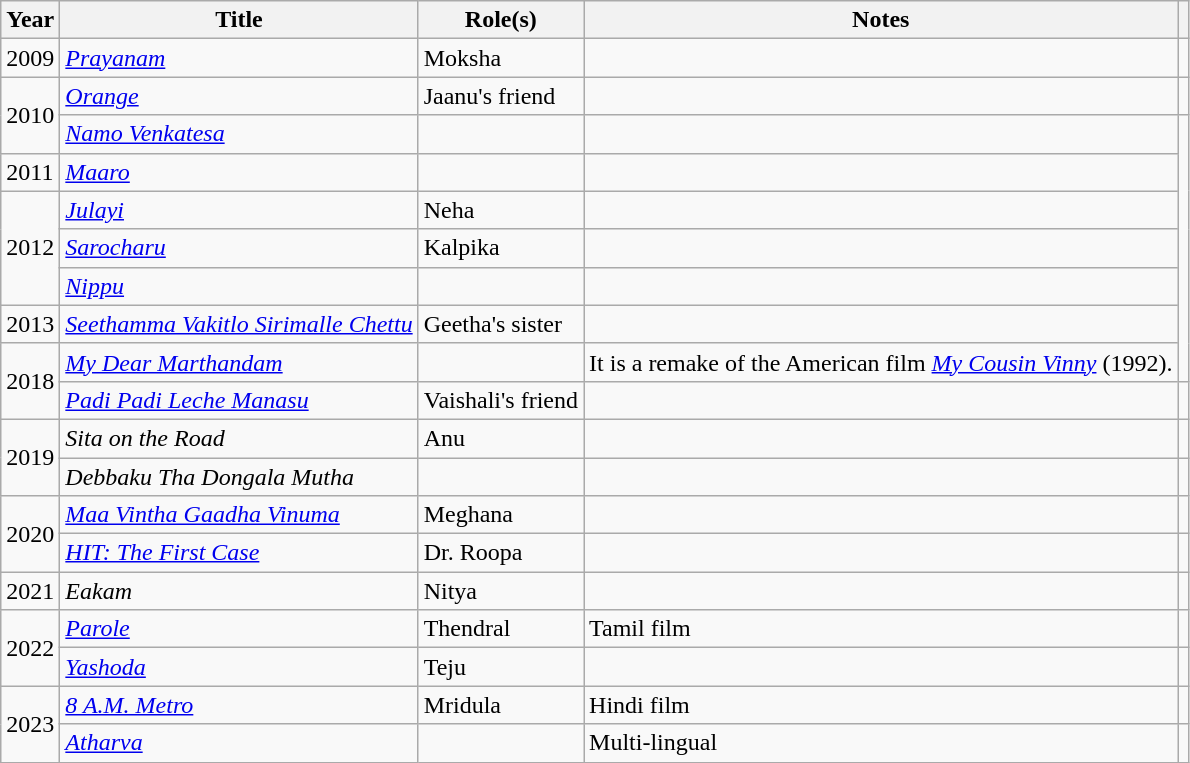<table class="wikitable sortable">
<tr>
<th scope="col">Year</th>
<th scope="col">Title</th>
<th scope="col">Role(s)</th>
<th scope="col">Notes</th>
<th class="unsortable" scope="col"></th>
</tr>
<tr>
<td>2009</td>
<td><a href='#'><em>Prayanam</em></a></td>
<td>Moksha</td>
<td></td>
<td></td>
</tr>
<tr>
<td rowspan="2">2010</td>
<td><a href='#'><em>Orange</em></a></td>
<td>Jaanu's friend</td>
<td></td>
<td></td>
</tr>
<tr>
<td><em><a href='#'>Namo Venkatesa</a></em></td>
<td></td>
<td></td>
<td rowspan="7"></td>
</tr>
<tr>
<td>2011</td>
<td><em><a href='#'>Maaro</a></em></td>
<td></td>
<td></td>
</tr>
<tr>
<td rowspan="3">2012</td>
<td><em><a href='#'>Julayi</a></em></td>
<td>Neha</td>
<td></td>
</tr>
<tr>
<td><em><a href='#'>Sarocharu</a></em></td>
<td>Kalpika</td>
<td></td>
</tr>
<tr>
<td><em><a href='#'>Nippu</a></em></td>
<td></td>
<td></td>
</tr>
<tr>
<td>2013</td>
<td><em><a href='#'>Seethamma Vakitlo Sirimalle Chettu</a></em></td>
<td>Geetha's sister</td>
<td></td>
</tr>
<tr>
<td rowspan="2">2018</td>
<td><em><a href='#'>My Dear Marthandam</a></em></td>
<td></td>
<td>It is a remake of the American film <em><a href='#'>My Cousin Vinny</a></em> (1992).</td>
</tr>
<tr>
<td><em><a href='#'>Padi Padi Leche Manasu</a></em></td>
<td>Vaishali's friend</td>
<td></td>
<td></td>
</tr>
<tr>
<td rowspan="2">2019</td>
<td><em>Sita on the Road</em></td>
<td>Anu</td>
<td></td>
<td></td>
</tr>
<tr>
<td><em>Debbaku Tha Dongala Mutha</em></td>
<td></td>
<td></td>
<td></td>
</tr>
<tr>
<td rowspan="2">2020</td>
<td><em><a href='#'>Maa Vintha Gaadha Vinuma</a></em></td>
<td>Meghana</td>
<td></td>
<td></td>
</tr>
<tr>
<td><em><a href='#'>HIT: The First Case</a></em></td>
<td>Dr. Roopa</td>
<td></td>
<td></td>
</tr>
<tr>
<td>2021</td>
<td><em>Eakam</em></td>
<td>Nitya</td>
<td></td>
<td></td>
</tr>
<tr>
<td rowspan="2">2022</td>
<td><a href='#'><em>Parole</em></a></td>
<td>Thendral</td>
<td>Tamil film</td>
<td></td>
</tr>
<tr>
<td><em><a href='#'>Yashoda</a></em></td>
<td>Teju</td>
<td></td>
<td></td>
</tr>
<tr>
<td rowspan="2">2023</td>
<td><em><a href='#'>8 A.M. Metro</a></em></td>
<td>Mridula</td>
<td>Hindi film</td>
<td></td>
</tr>
<tr>
<td><em><a href='#'>Atharva</a></em></td>
<td></td>
<td>Multi-lingual</td>
<td></td>
</tr>
</table>
